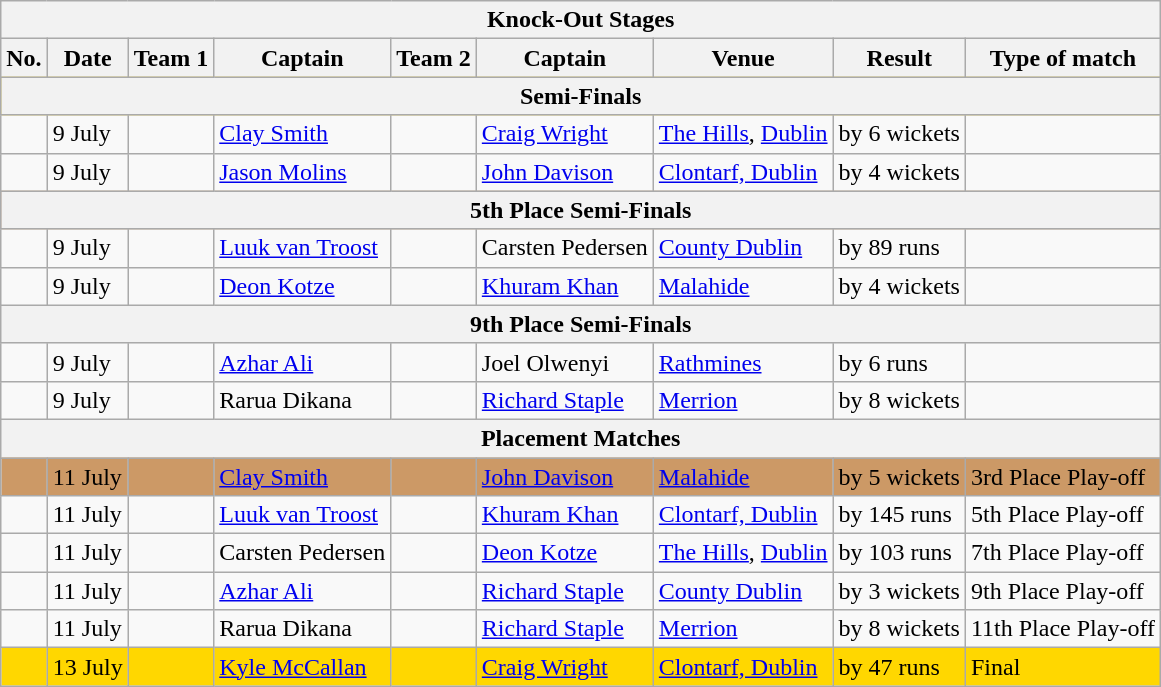<table class="wikitable">
<tr>
<th colspan="9">Knock-Out Stages</th>
</tr>
<tr>
<th>No.</th>
<th>Date</th>
<th>Team 1</th>
<th>Captain</th>
<th>Team 2</th>
<th>Captain</th>
<th>Venue</th>
<th>Result</th>
<th>Type of match</th>
</tr>
<tr bgcolor="gold">
<th colspan="9">Semi-Finals</th>
</tr>
<tr>
<td></td>
<td>9 July</td>
<td></td>
<td><a href='#'>Clay Smith</a></td>
<td></td>
<td><a href='#'>Craig Wright</a></td>
<td><a href='#'>The Hills</a>, <a href='#'>Dublin</a></td>
<td> by 6 wickets</td>
<td></td>
</tr>
<tr>
<td></td>
<td>9 July</td>
<td></td>
<td><a href='#'>Jason Molins</a></td>
<td></td>
<td><a href='#'>John Davison</a></td>
<td><a href='#'>Clontarf, Dublin</a></td>
<td> by 4 wickets</td>
<td></td>
</tr>
<tr bgcolor="cc9966">
<th colspan="9">5th Place Semi-Finals</th>
</tr>
<tr>
<td></td>
<td>9 July</td>
<td></td>
<td><a href='#'>Luuk van Troost</a></td>
<td></td>
<td>Carsten Pedersen</td>
<td><a href='#'>County Dublin</a></td>
<td> by 89 runs</td>
<td></td>
</tr>
<tr>
<td></td>
<td>9 July</td>
<td></td>
<td><a href='#'>Deon Kotze</a></td>
<td></td>
<td><a href='#'>Khuram Khan</a></td>
<td><a href='#'>Malahide</a></td>
<td> by 4 wickets</td>
<td></td>
</tr>
<tr>
<th colspan="9">9th Place Semi-Finals</th>
</tr>
<tr>
<td></td>
<td>9 July</td>
<td></td>
<td><a href='#'>Azhar Ali</a></td>
<td></td>
<td>Joel Olwenyi</td>
<td><a href='#'>Rathmines</a></td>
<td> by 6 runs</td>
</tr>
<tr>
<td></td>
<td>9 July</td>
<td></td>
<td>Rarua Dikana</td>
<td></td>
<td><a href='#'>Richard Staple</a></td>
<td><a href='#'>Merrion</a></td>
<td> by 8 wickets</td>
<td></td>
</tr>
<tr>
<th colspan="9">Placement Matches</th>
</tr>
<tr bgcolor="#cc9966">
<td></td>
<td>11 July</td>
<td></td>
<td><a href='#'>Clay Smith</a></td>
<td></td>
<td><a href='#'>John Davison</a></td>
<td><a href='#'>Malahide</a></td>
<td> by 5 wickets</td>
<td>3rd Place Play-off</td>
</tr>
<tr>
<td></td>
<td>11 July</td>
<td></td>
<td><a href='#'>Luuk van Troost</a></td>
<td></td>
<td><a href='#'>Khuram Khan</a></td>
<td><a href='#'>Clontarf, Dublin</a></td>
<td> by 145 runs</td>
<td>5th Place Play-off</td>
</tr>
<tr>
<td></td>
<td>11 July</td>
<td></td>
<td>Carsten Pedersen</td>
<td></td>
<td><a href='#'>Deon Kotze</a></td>
<td><a href='#'>The Hills</a>, <a href='#'>Dublin</a></td>
<td> by 103 runs</td>
<td>7th Place Play-off</td>
</tr>
<tr>
<td></td>
<td>11 July</td>
<td></td>
<td><a href='#'>Azhar Ali</a></td>
<td></td>
<td><a href='#'>Richard Staple</a></td>
<td><a href='#'>County Dublin</a></td>
<td> by 3 wickets</td>
<td>9th Place Play-off</td>
</tr>
<tr>
<td></td>
<td>11 July</td>
<td></td>
<td>Rarua Dikana</td>
<td></td>
<td><a href='#'>Richard Staple</a></td>
<td><a href='#'>Merrion</a></td>
<td> by 8 wickets</td>
<td>11th Place Play-off</td>
</tr>
<tr bgcolor="gold">
<td></td>
<td>13 July</td>
<td></td>
<td><a href='#'>Kyle McCallan</a></td>
<td></td>
<td><a href='#'>Craig Wright</a></td>
<td><a href='#'>Clontarf, Dublin</a></td>
<td> by 47 runs</td>
<td>Final</td>
</tr>
</table>
